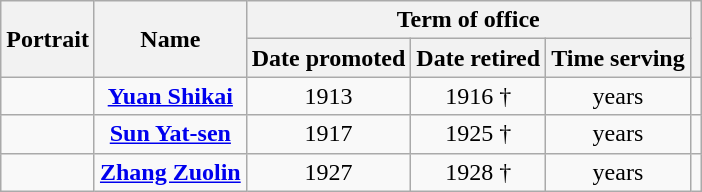<table class="wikitable" style="text-align:center">
<tr>
<th rowspan=2>Portrait</th>
<th rowspan=2>Name<br></th>
<th colspan=3>Term of office</th>
<th rowspan=2></th>
</tr>
<tr>
<th>Date promoted</th>
<th>Date retired</th>
<th>Time serving</th>
</tr>
<tr>
<td></td>
<td><strong><a href='#'>Yuan Shikai</a></strong><br></td>
<td>1913</td>
<td>1916 †</td>
<td> years</td>
<td></td>
</tr>
<tr>
<td></td>
<td><strong><a href='#'>Sun Yat-sen</a></strong><br></td>
<td>1917</td>
<td>1925 †</td>
<td> years</td>
<td></td>
</tr>
<tr>
<td></td>
<td><strong><a href='#'>Zhang Zuolin</a></strong><br></td>
<td>1927</td>
<td>1928 †</td>
<td> years</td>
<td></td>
</tr>
</table>
